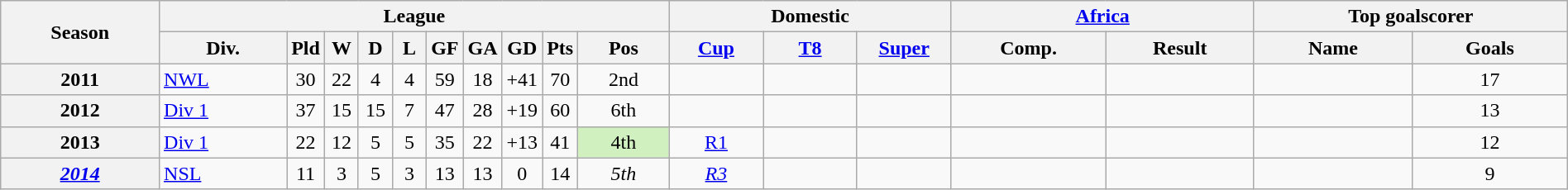<table class="wikitable sortable" style="text-align: center;width:100%;">
<tr>
<th scope="col" rowspan="2" scope="col">Season</th>
<th colspan="10" scope="col">League</th>
<th colspan="3"  scope="col">Domestic</th>
<th colspan="2"  scope="col"><a href='#'>Africa</a></th>
<th colspan="2"  width="20%" scope="col">Top goalscorer</th>
</tr>
<tr class="unsortable">
<th scope="col">Div.</th>
<th width="20" scope="col">Pld</th>
<th width="20" scope="col">W</th>
<th width="20" scope="col">D</th>
<th width="20" scope="col">L</th>
<th width="20" scope="col">GF</th>
<th width="20" scope="col">GA</th>
<th width="20" scope="col">GD</th>
<th width="20" scope="col">Pts</th>
<th scope="col">Pos</th>
<th width="6%" scope="col"><a href='#'>Cup</a></th>
<th width="6%" scope="col"><a href='#'>T8</a></th>
<th width="6%" scope="col"><a href='#'>Super</a></th>
<th scope="col">Comp.</th>
<th scope="col">Result</th>
<th scope="col">Name</th>
<th scope="col">Goals</th>
</tr>
<tr>
<th scope="row">2011</th>
<td align="left"><a href='#'>NWL</a></td>
<td>30</td>
<td>22</td>
<td>4</td>
<td>4</td>
<td>59</td>
<td>18</td>
<td>+41</td>
<td>70</td>
<td>2nd</td>
<td></td>
<td></td>
<td></td>
<td></td>
<td></td>
<td align="left"> </td>
<td>17</td>
</tr>
<tr>
<th scope="row">2012</th>
<td align="left"><a href='#'>Div 1</a></td>
<td>37</td>
<td>15</td>
<td>15</td>
<td>7</td>
<td>47</td>
<td>28</td>
<td>+19</td>
<td>60</td>
<td>6th</td>
<td></td>
<td></td>
<td></td>
<td></td>
<td></td>
<td align="left"> </td>
<td>13</td>
</tr>
<tr>
<th scope="row">2013</th>
<td align="left"><a href='#'>Div 1</a></td>
<td>22</td>
<td>12</td>
<td>5</td>
<td>5</td>
<td>35</td>
<td>22</td>
<td>+13</td>
<td>41</td>
<td bgcolor="#D0F0C0">4th </td>
<td><a href='#'>R1</a></td>
<td></td>
<td></td>
<td></td>
<td></td>
<td align="left"> </td>
<td>12</td>
</tr>
<tr>
<th scope="row"><em><a href='#'>2014</a></em></th>
<td align="left"><a href='#'>NSL</a></td>
<td>11</td>
<td>3</td>
<td>5</td>
<td>3</td>
<td>13</td>
<td>13</td>
<td>0</td>
<td>14</td>
<td><em>5th</em></td>
<td><em><a href='#'>R3</a></em></td>
<td></td>
<td></td>
<td></td>
<td></td>
<td align="left"> </td>
<td>9</td>
</tr>
</table>
